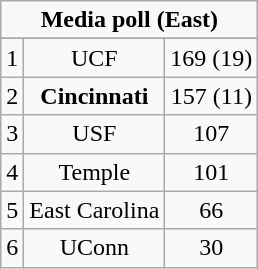<table class="wikitable">
<tr align="center">
<td align="center" Colspan="3"><strong>Media poll (East)</strong></td>
</tr>
<tr align="center">
</tr>
<tr align="center">
<td>1</td>
<td>UCF</td>
<td>169 (19)</td>
</tr>
<tr align="center">
<td>2</td>
<td><strong>Cincinnati</strong></td>
<td>157 (11)</td>
</tr>
<tr align="center">
<td>3</td>
<td>USF</td>
<td>107</td>
</tr>
<tr align="center">
<td>4</td>
<td>Temple</td>
<td>101</td>
</tr>
<tr align="center">
<td>5</td>
<td>East Carolina</td>
<td>66</td>
</tr>
<tr align="center">
<td>6</td>
<td>UConn</td>
<td>30</td>
</tr>
</table>
